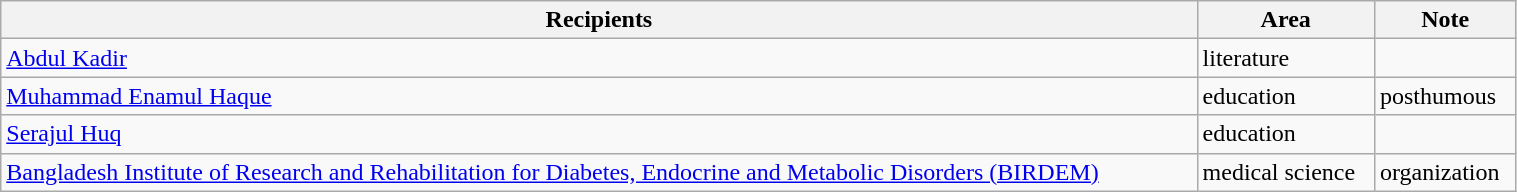<table class="wikitable" style="width:80%;">
<tr>
<th>Recipients</th>
<th>Area</th>
<th>Note</th>
</tr>
<tr>
<td><a href='#'>Abdul Kadir</a></td>
<td>literature</td>
<td></td>
</tr>
<tr>
<td><a href='#'>Muhammad Enamul Haque</a></td>
<td>education</td>
<td>posthumous</td>
</tr>
<tr>
<td><a href='#'>Serajul Huq</a></td>
<td>education</td>
<td></td>
</tr>
<tr>
<td><a href='#'>Bangladesh Institute of Research and Rehabilitation for Diabetes, Endocrine and Metabolic Disorders (BIRDEM)</a></td>
<td>medical science</td>
<td>organization</td>
</tr>
</table>
